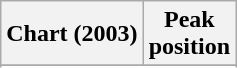<table class="wikitable sortable plainrowheaders">
<tr>
<th>Chart (2003)</th>
<th>Peak<br>position</th>
</tr>
<tr>
</tr>
<tr>
</tr>
</table>
